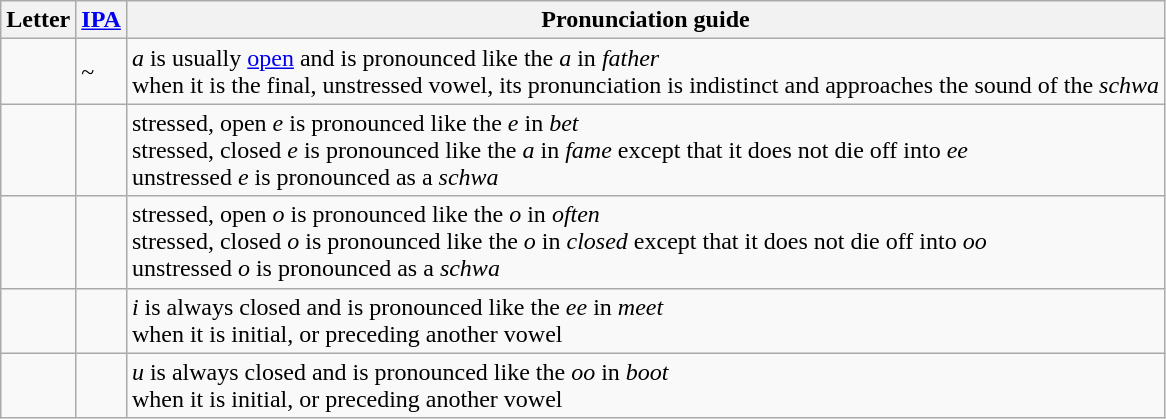<table class="wikitable">
<tr>
<th>Letter</th>
<th><a href='#'>IPA</a></th>
<th>Pronunciation guide</th>
</tr>
<tr>
<td></td>
<td>~<br></td>
<td><em>a</em> is usually <a href='#'>open</a> and is pronounced like the <em>a</em> in <em>father</em><br>when it is the final, unstressed vowel, its pronunciation is indistinct and approaches the sound of the <em>schwa</em></td>
</tr>
<tr>
<td></td>
<td><br><br></td>
<td>stressed, open <em>e</em> is pronounced like the <em>e</em> in <em>bet</em><br>stressed, closed <em>e</em> is pronounced like the <em>a</em> in <em>fame</em> except that it does not die off into <em>ee</em><br>unstressed <em>e</em> is pronounced as a <em>schwa</em></td>
</tr>
<tr>
<td></td>
<td><br><br></td>
<td>stressed, open <em>o</em> is pronounced like the <em>o</em> in <em>often</em><br>stressed, closed <em>o</em> is pronounced like the <em>o</em> in <em>closed</em> except that it does not die off into <em>oo</em><br>unstressed <em>o</em> is pronounced as a <em>schwa</em></td>
</tr>
<tr>
<td></td>
<td><br></td>
<td><em>i</em> is always closed and is pronounced like the <em>ee</em> in <em>meet</em><br>when it is initial, or preceding another vowel</td>
</tr>
<tr>
<td></td>
<td><br></td>
<td><em>u</em> is always closed and is pronounced like the <em>oo</em> in <em>boot</em><br>when it is initial, or preceding another vowel</td>
</tr>
</table>
